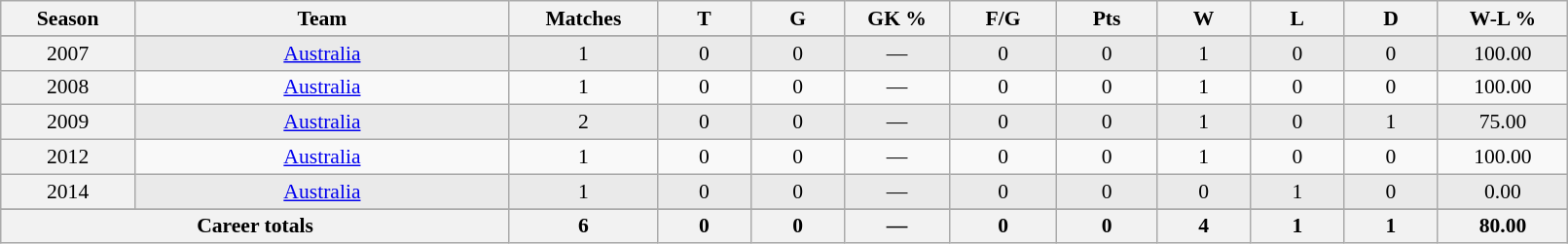<table class="wikitable sortable"  style="font-size:90%; text-align:center; width:85%;">
<tr>
<th width=2%>Season</th>
<th width=8%>Team</th>
<th width=2%>Matches</th>
<th width=2%>T</th>
<th width=2%>G</th>
<th width=2%>GK %</th>
<th width=2%>F/G</th>
<th width=2%>Pts</th>
<th width=2%>W</th>
<th width=2%>L</th>
<th width=2%>D</th>
<th width=2%>W-L %</th>
</tr>
<tr>
</tr>
<tr style="background-color: #EAEAEA">
<th scope="row" style="text-align:center; font-weight:normal">2007</th>
<td style="text-align:center;"><a href='#'>Australia</a></td>
<td>1</td>
<td>0</td>
<td>0</td>
<td>—</td>
<td>0</td>
<td>0</td>
<td>1</td>
<td>0</td>
<td>0</td>
<td>100.00</td>
</tr>
<tr>
<th scope="row" style="text-align:center; font-weight:normal">2008</th>
<td style="text-align:center;"><a href='#'>Australia</a></td>
<td>1</td>
<td>0</td>
<td>0</td>
<td>—</td>
<td>0</td>
<td>0</td>
<td>1</td>
<td>0</td>
<td>0</td>
<td>100.00</td>
</tr>
<tr style="background-color: #EAEAEA">
<th scope="row" style="text-align:center; font-weight:normal">2009</th>
<td style="text-align:center;"><a href='#'>Australia</a></td>
<td>2</td>
<td>0</td>
<td>0</td>
<td>—</td>
<td>0</td>
<td>0</td>
<td>1</td>
<td>0</td>
<td>1</td>
<td>75.00</td>
</tr>
<tr>
<th scope="row" style="text-align:center; font-weight:normal">2012</th>
<td style="text-align:center;"><a href='#'>Australia</a></td>
<td>1</td>
<td>0</td>
<td>0</td>
<td>—</td>
<td>0</td>
<td>0</td>
<td>1</td>
<td>0</td>
<td>0</td>
<td>100.00</td>
</tr>
<tr style="background-color: #EAEAEA">
<th scope="row" style="text-align:center; font-weight:normal">2014</th>
<td style="text-align:center;"><a href='#'>Australia</a></td>
<td>1</td>
<td>0</td>
<td>0</td>
<td>—</td>
<td>0</td>
<td>0</td>
<td>0</td>
<td>1</td>
<td>0</td>
<td>0.00</td>
</tr>
<tr>
</tr>
<tr class="sortbottom">
<th colspan=2>Career totals</th>
<th>6</th>
<th>0</th>
<th>0</th>
<th>—</th>
<th>0</th>
<th>0</th>
<th>4</th>
<th>1</th>
<th>1</th>
<th>80.00</th>
</tr>
</table>
